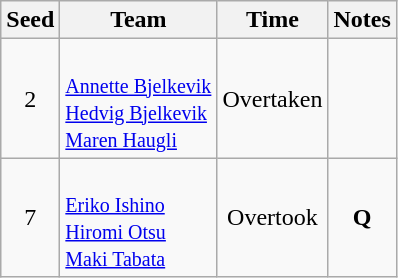<table class="wikitable" style="text-align:center">
<tr>
<th>Seed</th>
<th>Team</th>
<th>Time</th>
<th>Notes</th>
</tr>
<tr>
<td>2</td>
<td align="left"><small><br><a href='#'>Annette Bjelkevik</a><br><a href='#'>Hedvig Bjelkevik</a><br><a href='#'>Maren Haugli</a></small></td>
<td>Overtaken</td>
<td></td>
</tr>
<tr>
<td>7</td>
<td align="left"><small><br><a href='#'>Eriko Ishino</a><br><a href='#'>Hiromi Otsu</a><br><a href='#'>Maki Tabata</a></small></td>
<td>Overtook</td>
<td><strong>Q</strong></td>
</tr>
</table>
